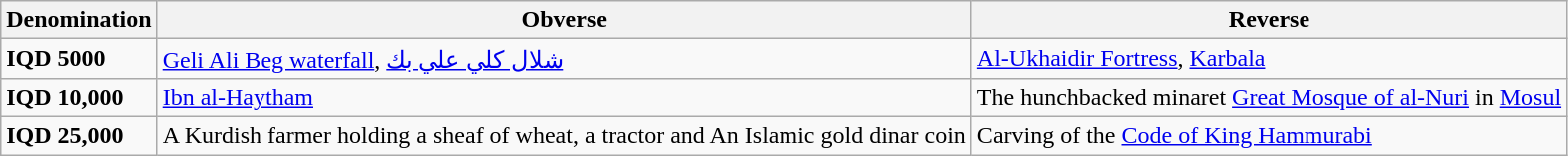<table class="wikitable">
<tr ">
<th>Denomination</th>
<th>Obverse</th>
<th>Reverse</th>
</tr>
<tr>
<td><strong>IQD 5000</strong></td>
<td><a href='#'>Geli Ali Beg waterfall</a>, <a href='#'>شلال كلي علي بك</a></td>
<td><a href='#'>Al-Ukhaidir Fortress</a>, <a href='#'>Karbala</a></td>
</tr>
<tr>
<td><strong>IQD 10,000</strong></td>
<td><a href='#'>Ibn al-Haytham</a></td>
<td>The hunchbacked minaret <a href='#'>Great Mosque of al-Nuri</a> in <a href='#'>Mosul</a></td>
</tr>
<tr>
<td><strong>IQD 25,000</strong></td>
<td>A Kurdish farmer holding a sheaf of wheat, a tractor and An Islamic gold dinar coin</td>
<td>Carving of the <a href='#'>Code of King Hammurabi</a></td>
</tr>
</table>
